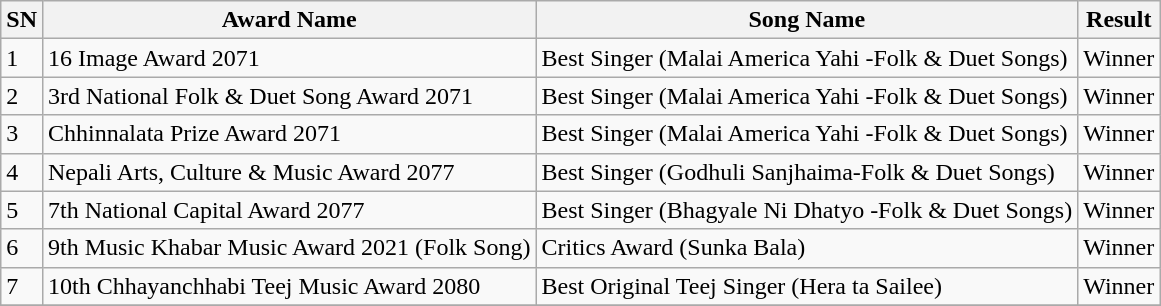<table class="wikitable">
<tr>
<th>SN</th>
<th>Award Name</th>
<th>Song Name</th>
<th>Result</th>
</tr>
<tr>
<td>1</td>
<td>16 Image Award 2071</td>
<td>Best Singer (Malai America Yahi -Folk & Duet Songs)</td>
<td>Winner</td>
</tr>
<tr>
<td>2</td>
<td>3rd National Folk & Duet Song Award 2071</td>
<td>Best Singer (Malai America Yahi -Folk & Duet Songs)</td>
<td>Winner</td>
</tr>
<tr>
<td>3</td>
<td>Chhinnalata Prize Award 2071</td>
<td>Best Singer (Malai America Yahi -Folk & Duet Songs)</td>
<td>Winner</td>
</tr>
<tr>
<td>4</td>
<td>Nepali Arts, Culture & Music Award 2077</td>
<td>Best Singer (Godhuli Sanjhaima-Folk & Duet Songs)</td>
<td>Winner</td>
</tr>
<tr>
<td>5</td>
<td>7th National Capital Award 2077</td>
<td>Best Singer (Bhagyale Ni Dhatyo -Folk & Duet Songs)</td>
<td>Winner</td>
</tr>
<tr>
<td>6</td>
<td>9th Music Khabar Music Award 2021 (Folk Song)</td>
<td>Critics Award (Sunka Bala)</td>
<td>Winner</td>
</tr>
<tr>
<td>7</td>
<td>10th Chhayanchhabi Teej Music Award 2080</td>
<td>Best Original Teej Singer (Hera ta Sailee)</td>
<td>Winner</td>
</tr>
<tr>
</tr>
</table>
